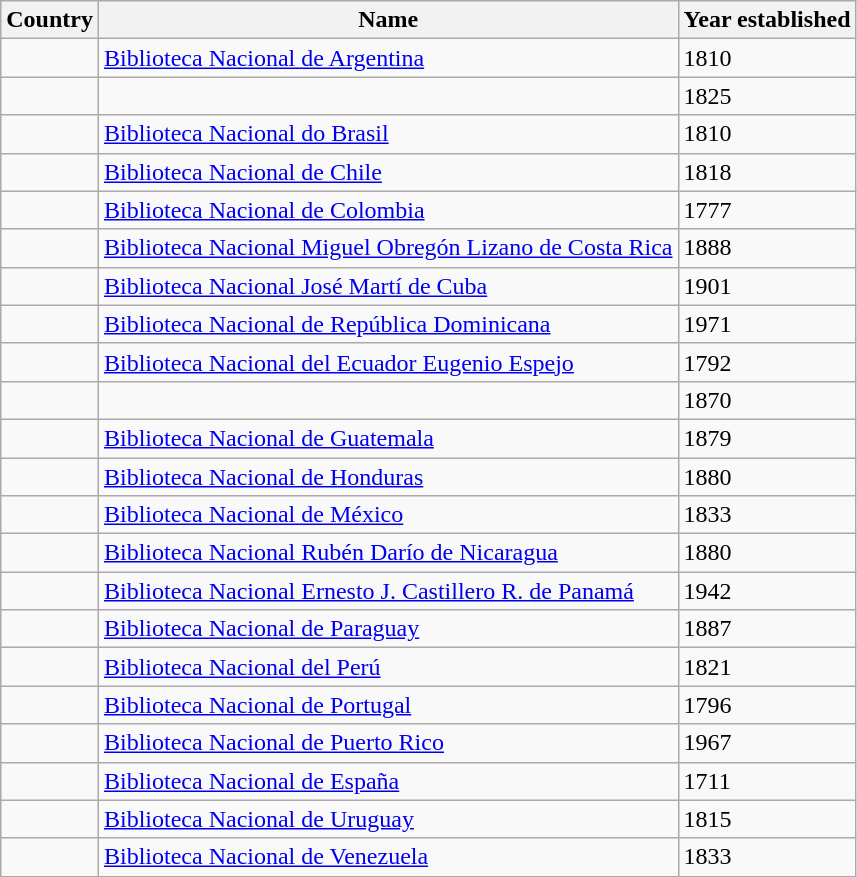<table class="wikitable sortable" align="center" style="text-align:left">
<tr>
<th>Country</th>
<th>Name</th>
<th>Year established</th>
</tr>
<tr>
<td></td>
<td><a href='#'>Biblioteca Nacional de Argentina</a></td>
<td>1810</td>
</tr>
<tr>
<td></td>
<td></td>
<td>1825</td>
</tr>
<tr>
<td></td>
<td><a href='#'>Biblioteca Nacional do Brasil</a></td>
<td>1810</td>
</tr>
<tr>
<td></td>
<td><a href='#'>Biblioteca Nacional de Chile</a></td>
<td>1818</td>
</tr>
<tr>
<td></td>
<td><a href='#'>Biblioteca Nacional de Colombia</a></td>
<td>1777</td>
</tr>
<tr>
<td></td>
<td><a href='#'>Biblioteca Nacional Miguel Obregón Lizano de Costa Rica</a></td>
<td>1888</td>
</tr>
<tr>
<td></td>
<td><a href='#'>Biblioteca Nacional José Martí de Cuba</a></td>
<td>1901</td>
</tr>
<tr>
<td></td>
<td><a href='#'>Biblioteca Nacional de República Dominicana</a></td>
<td>1971</td>
</tr>
<tr>
<td></td>
<td><a href='#'>Biblioteca Nacional del Ecuador Eugenio Espejo</a></td>
<td>1792</td>
</tr>
<tr>
<td></td>
<td></td>
<td>1870</td>
</tr>
<tr>
<td></td>
<td><a href='#'>Biblioteca Nacional de Guatemala</a></td>
<td>1879</td>
</tr>
<tr>
<td></td>
<td><a href='#'>Biblioteca Nacional de Honduras</a></td>
<td>1880</td>
</tr>
<tr>
<td></td>
<td><a href='#'>Biblioteca Nacional de México</a></td>
<td>1833</td>
</tr>
<tr>
<td></td>
<td><a href='#'>Biblioteca Nacional Rubén Darío de Nicaragua</a></td>
<td>1880</td>
</tr>
<tr>
<td></td>
<td><a href='#'>Biblioteca Nacional Ernesto J. Castillero R. de Panamá</a></td>
<td>1942</td>
</tr>
<tr>
<td></td>
<td><a href='#'>Biblioteca Nacional de Paraguay</a></td>
<td>1887</td>
</tr>
<tr>
<td></td>
<td><a href='#'>Biblioteca Nacional del Perú</a></td>
<td>1821</td>
</tr>
<tr>
<td></td>
<td><a href='#'>Biblioteca Nacional de Portugal</a></td>
<td>1796</td>
</tr>
<tr>
<td></td>
<td><a href='#'>Biblioteca Nacional de Puerto Rico</a></td>
<td>1967</td>
</tr>
<tr>
<td></td>
<td><a href='#'>Biblioteca Nacional de España</a></td>
<td>1711</td>
</tr>
<tr>
<td></td>
<td><a href='#'>Biblioteca Nacional de Uruguay</a></td>
<td>1815</td>
</tr>
<tr>
<td></td>
<td><a href='#'>Biblioteca Nacional de Venezuela</a></td>
<td>1833</td>
</tr>
</table>
